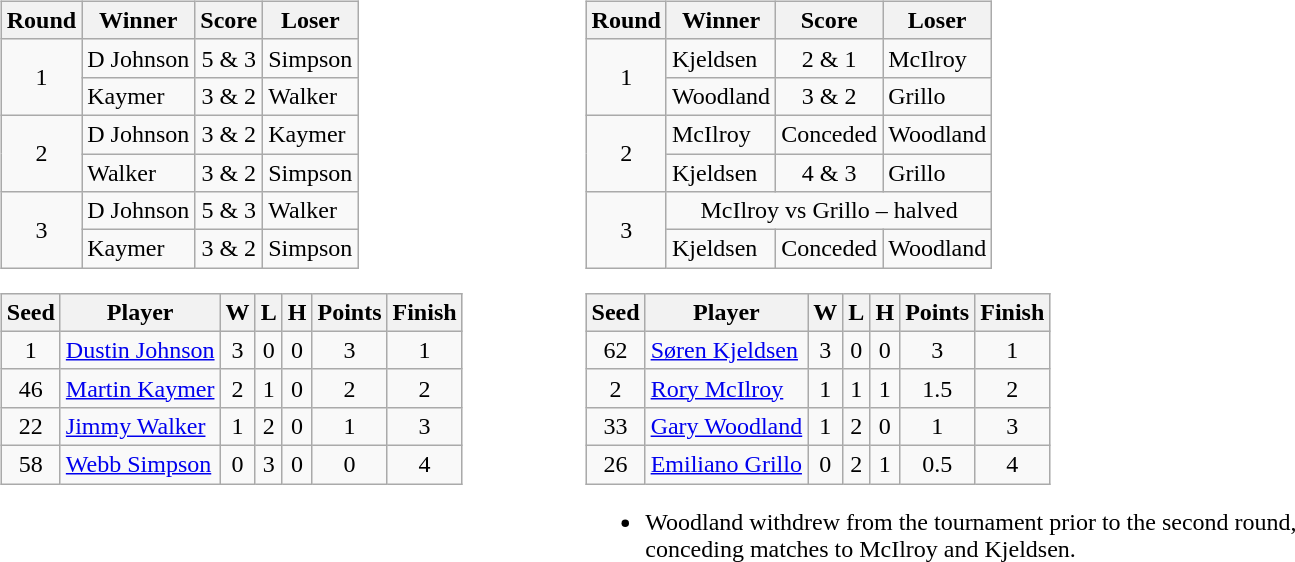<table style="width: 60em">
<tr>
<td valign=top><br><table class="wikitable">
<tr>
<th>Round</th>
<th>Winner</th>
<th>Score</th>
<th>Loser</th>
</tr>
<tr>
<td align=center rowspan=2>1</td>
<td>D Johnson</td>
<td align=center>5 & 3</td>
<td>Simpson</td>
</tr>
<tr>
<td>Kaymer</td>
<td align=center>3 & 2</td>
<td>Walker</td>
</tr>
<tr>
<td align=center rowspan=2>2</td>
<td>D Johnson</td>
<td align=center>3 & 2</td>
<td>Kaymer</td>
</tr>
<tr>
<td>Walker</td>
<td align=center>3 & 2</td>
<td>Simpson</td>
</tr>
<tr>
<td align=center rowspan=2>3</td>
<td>D Johnson</td>
<td align=center>5 & 3</td>
<td>Walker</td>
</tr>
<tr>
<td>Kaymer</td>
<td align=center>3 & 2</td>
<td>Simpson</td>
</tr>
</table>
<table class="wikitable" style="text-align:center">
<tr>
<th>Seed</th>
<th>Player</th>
<th>W</th>
<th>L</th>
<th>H</th>
<th>Points</th>
<th>Finish</th>
</tr>
<tr>
<td>1</td>
<td align=left> <a href='#'>Dustin Johnson</a></td>
<td>3</td>
<td>0</td>
<td>0</td>
<td>3</td>
<td>1</td>
</tr>
<tr>
<td>46</td>
<td align=left> <a href='#'>Martin Kaymer</a></td>
<td>2</td>
<td>1</td>
<td>0</td>
<td>2</td>
<td>2</td>
</tr>
<tr>
<td>22</td>
<td align=left> <a href='#'>Jimmy Walker</a></td>
<td>1</td>
<td>2</td>
<td>0</td>
<td>1</td>
<td>3</td>
</tr>
<tr>
<td>58</td>
<td align=left> <a href='#'>Webb Simpson</a></td>
<td>0</td>
<td>3</td>
<td>0</td>
<td>0</td>
<td>4</td>
</tr>
</table>
</td>
<td valign=top><br><table class="wikitable">
<tr>
<th>Round</th>
<th>Winner</th>
<th>Score</th>
<th>Loser</th>
</tr>
<tr>
<td align=center rowspan=2>1</td>
<td>Kjeldsen</td>
<td align=center>2 & 1</td>
<td>McIlroy</td>
</tr>
<tr>
<td>Woodland</td>
<td align=center>3 & 2</td>
<td>Grillo</td>
</tr>
<tr>
<td align=center rowspan=2>2</td>
<td>McIlroy</td>
<td>Conceded</td>
<td>Woodland</td>
</tr>
<tr>
<td>Kjeldsen</td>
<td align=center>4 & 3</td>
<td>Grillo</td>
</tr>
<tr>
<td align=center rowspan=2>3</td>
<td colspan=3 align=center>McIlroy vs Grillo – halved</td>
</tr>
<tr>
<td>Kjeldsen</td>
<td>Conceded</td>
<td>Woodland</td>
</tr>
</table>
<table class="wikitable" style="text-align:center">
<tr>
<th>Seed</th>
<th>Player</th>
<th>W</th>
<th>L</th>
<th>H</th>
<th>Points</th>
<th>Finish</th>
</tr>
<tr>
<td>62</td>
<td align=left> <a href='#'>Søren Kjeldsen</a></td>
<td>3</td>
<td>0</td>
<td>0</td>
<td>3</td>
<td>1</td>
</tr>
<tr>
<td>2</td>
<td align=left> <a href='#'>Rory McIlroy</a></td>
<td>1</td>
<td>1</td>
<td>1</td>
<td>1.5</td>
<td>2</td>
</tr>
<tr>
<td>33</td>
<td align=left> <a href='#'>Gary Woodland</a></td>
<td>1</td>
<td>2</td>
<td>0</td>
<td>1</td>
<td>3</td>
</tr>
<tr>
<td>26</td>
<td align=left> <a href='#'>Emiliano Grillo</a></td>
<td>0</td>
<td>2</td>
<td>1</td>
<td>0.5</td>
<td>4</td>
</tr>
</table>
<ul><li>Woodland withdrew from the tournament prior to the second round,<br>conceding matches to McIlroy and Kjeldsen.</li></ul></td>
</tr>
</table>
